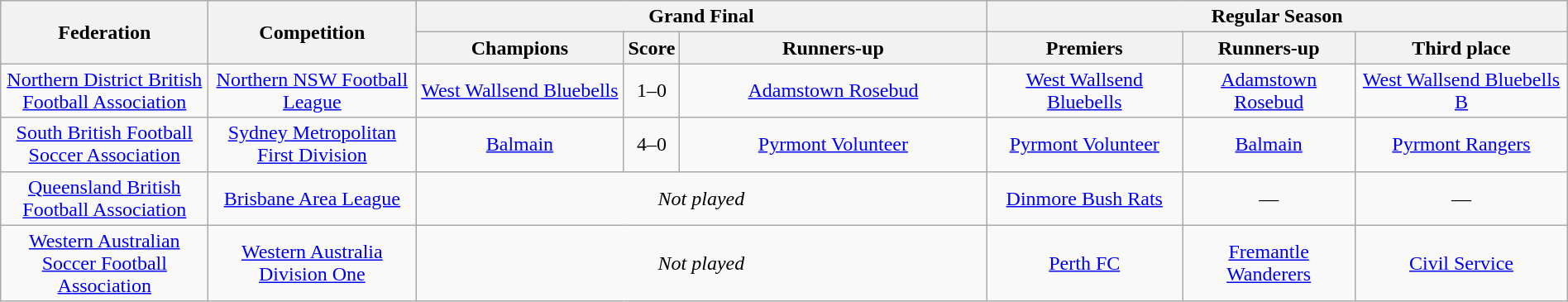<table class="wikitable" width="100%">
<tr>
<th rowspan="2" style="width:10em">Federation</th>
<th rowspan="2" style="width:10em">Competition</th>
<th colspan="3" scope="col">Grand Final</th>
<th colspan="3">Regular Season</th>
</tr>
<tr>
<th style="width:10em">Champions</th>
<th>Score</th>
<th style="width:15em">Runners-up</th>
<th>Premiers</th>
<th>Runners-up</th>
<th>Third place</th>
</tr>
<tr>
<td align="center"><a href='#'>Northern District British Football Association</a></td>
<td align="center"><a href='#'>Northern NSW Football League</a></td>
<td align="center"><a href='#'>West Wallsend Bluebells</a></td>
<td align="center">1–0</td>
<td align="center"><a href='#'>Adamstown Rosebud</a></td>
<td align="center"><a href='#'>West Wallsend Bluebells</a></td>
<td align="center"><a href='#'>Adamstown Rosebud</a></td>
<td align="center"><a href='#'>West Wallsend Bluebells B</a></td>
</tr>
<tr>
<td align="center"><a href='#'>South British Football Soccer Association</a></td>
<td align="center"><a href='#'>Sydney Metropolitan First Division</a></td>
<td align="center"><a href='#'>Balmain</a></td>
<td align="center">4–0</td>
<td align="center"><a href='#'>Pyrmont Volunteer</a></td>
<td align="center"><a href='#'>Pyrmont Volunteer</a></td>
<td align="center"><a href='#'>Balmain</a></td>
<td align="center"><a href='#'>Pyrmont Rangers</a></td>
</tr>
<tr>
<td align="center"><a href='#'>Queensland British Football Association</a></td>
<td align="center"><a href='#'>Brisbane Area League</a></td>
<td colspan="3" align="center"><em>Not played</em></td>
<td align="center"><a href='#'>Dinmore Bush Rats</a></td>
<td align="center">—</td>
<td align="center">—</td>
</tr>
<tr>
<td align="center"><a href='#'>Western Australian Soccer Football Association</a></td>
<td align="center"><a href='#'>Western Australia Division One</a></td>
<td colspan="3" align="center"><em>Not played</em></td>
<td align="center"><a href='#'>Perth FC</a></td>
<td align="center"><a href='#'>Fremantle Wanderers</a></td>
<td align="center"><a href='#'>Civil Service</a></td>
</tr>
</table>
